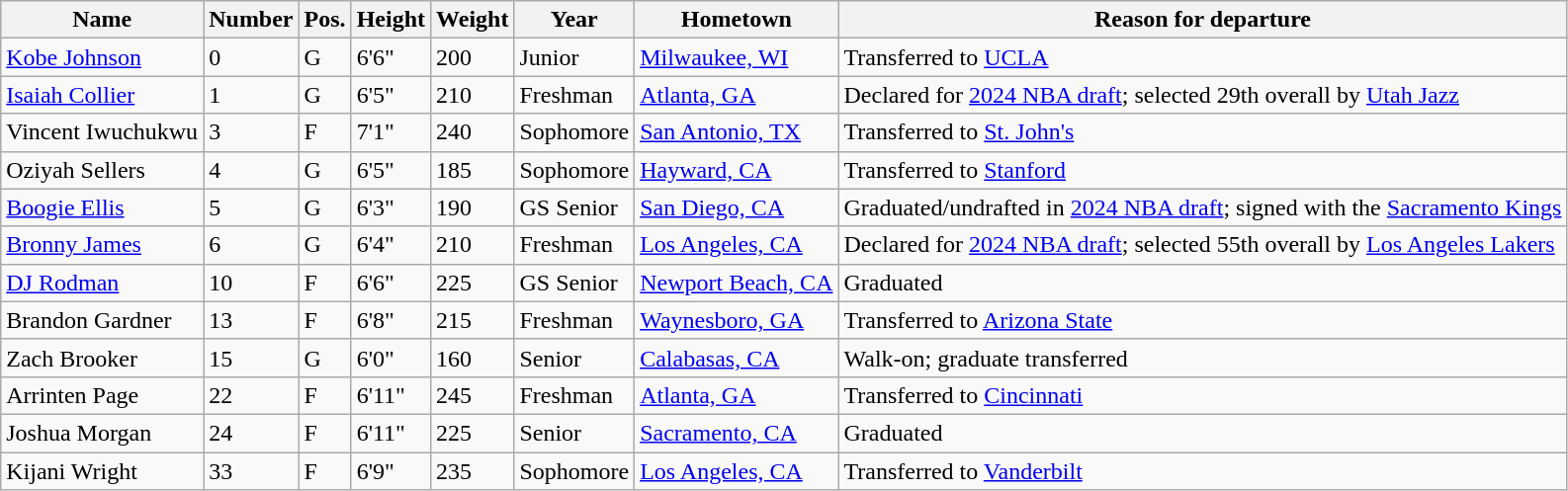<table class="wikitable sortable" border="1">
<tr>
<th>Name</th>
<th>Number</th>
<th>Pos.</th>
<th>Height</th>
<th>Weight</th>
<th>Year</th>
<th>Hometown</th>
<th class="unsortable">Reason for departure</th>
</tr>
<tr>
<td><a href='#'>Kobe Johnson</a></td>
<td>0</td>
<td>G</td>
<td>6'6"</td>
<td>200</td>
<td>Junior</td>
<td><a href='#'>Milwaukee, WI</a></td>
<td>Transferred to <a href='#'>UCLA</a></td>
</tr>
<tr>
<td><a href='#'>Isaiah Collier</a></td>
<td>1</td>
<td>G</td>
<td>6'5"</td>
<td>210</td>
<td>Freshman</td>
<td><a href='#'>Atlanta, GA</a></td>
<td>Declared for <a href='#'>2024 NBA draft</a>; selected 29th overall by <a href='#'>Utah Jazz</a></td>
</tr>
<tr>
<td>Vincent Iwuchukwu</td>
<td>3</td>
<td>F</td>
<td>7'1"</td>
<td>240</td>
<td>Sophomore</td>
<td><a href='#'>San Antonio, TX</a></td>
<td>Transferred to <a href='#'>St. John's</a></td>
</tr>
<tr>
<td>Oziyah Sellers</td>
<td>4</td>
<td>G</td>
<td>6'5"</td>
<td>185</td>
<td>Sophomore</td>
<td><a href='#'>Hayward, CA</a></td>
<td>Transferred to <a href='#'>Stanford</a></td>
</tr>
<tr>
<td><a href='#'>Boogie Ellis</a></td>
<td>5</td>
<td>G</td>
<td>6'3"</td>
<td>190</td>
<td>GS Senior</td>
<td><a href='#'>San Diego, CA</a></td>
<td>Graduated/undrafted in <a href='#'>2024 NBA draft</a>; signed with the <a href='#'>Sacramento Kings</a></td>
</tr>
<tr>
<td><a href='#'>Bronny James</a></td>
<td>6</td>
<td>G</td>
<td>6'4"</td>
<td>210</td>
<td>Freshman</td>
<td><a href='#'>Los Angeles, CA</a></td>
<td>Declared for <a href='#'>2024 NBA draft</a>; selected 55th overall by <a href='#'>Los Angeles Lakers</a></td>
</tr>
<tr>
<td><a href='#'>DJ Rodman</a></td>
<td>10</td>
<td>F</td>
<td>6'6"</td>
<td>225</td>
<td>GS Senior</td>
<td><a href='#'>Newport Beach, CA</a></td>
<td>Graduated</td>
</tr>
<tr>
<td>Brandon Gardner</td>
<td>13</td>
<td>F</td>
<td>6'8"</td>
<td>215</td>
<td>Freshman</td>
<td><a href='#'>Waynesboro, GA</a></td>
<td>Transferred to <a href='#'>Arizona State</a></td>
</tr>
<tr>
<td>Zach Brooker</td>
<td>15</td>
<td>G</td>
<td>6'0"</td>
<td>160</td>
<td>Senior</td>
<td><a href='#'>Calabasas, CA</a></td>
<td>Walk-on; graduate transferred</td>
</tr>
<tr>
<td>Arrinten Page</td>
<td>22</td>
<td>F</td>
<td>6'11"</td>
<td>245</td>
<td>Freshman</td>
<td><a href='#'>Atlanta, GA</a></td>
<td>Transferred to <a href='#'>Cincinnati</a></td>
</tr>
<tr>
<td>Joshua Morgan</td>
<td>24</td>
<td>F</td>
<td>6'11"</td>
<td>225</td>
<td> Senior</td>
<td><a href='#'>Sacramento, CA</a></td>
<td>Graduated</td>
</tr>
<tr>
<td>Kijani Wright</td>
<td>33</td>
<td>F</td>
<td>6'9"</td>
<td>235</td>
<td>Sophomore</td>
<td><a href='#'>Los Angeles, CA</a></td>
<td>Transferred to <a href='#'>Vanderbilt</a></td>
</tr>
</table>
